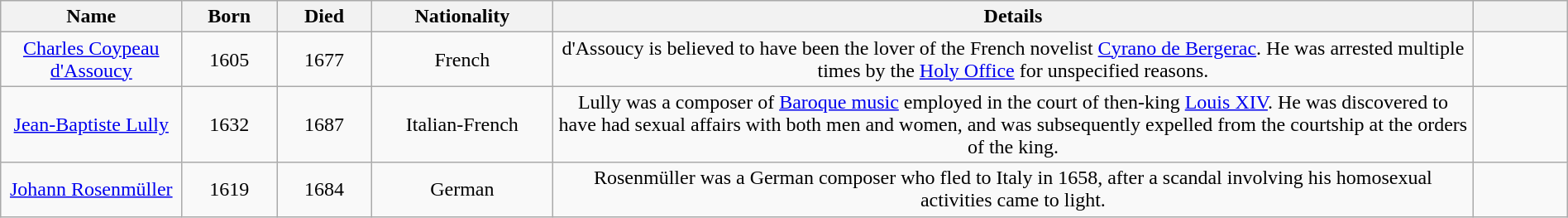<table class="wikitable plainrowheaders" style="text-align:center; width:100%;">
<tr>
<th style="width: 140px">Name</th>
<th style="width: 70px">Born</th>
<th style="width: 70px">Died</th>
<th style="width: 140px">Nationality</th>
<th style="width: 750px">Details</th>
<th style="width: 70px"></th>
</tr>
<tr>
<td><a href='#'>Charles Coypeau d'Assoucy</a></td>
<td>1605</td>
<td>1677</td>
<td>French</td>
<td>d'Assoucy is believed to have been the lover of the French novelist <a href='#'>Cyrano de Bergerac</a>. He was arrested multiple times by the <a href='#'>Holy Office</a> for unspecified reasons.</td>
<td></td>
</tr>
<tr>
<td><a href='#'>Jean-Baptiste Lully</a></td>
<td>1632</td>
<td>1687</td>
<td>Italian-French</td>
<td>Lully was a composer of <a href='#'>Baroque music</a> employed in the court of then-king <a href='#'>Louis XIV</a>. He was discovered to have had sexual affairs with both men and women, and was subsequently expelled from the courtship at the orders of the king.</td>
<td></td>
</tr>
<tr>
<td><a href='#'>Johann Rosenmüller</a></td>
<td>1619</td>
<td>1684</td>
<td>German</td>
<td>Rosenmüller was a German composer who fled to Italy in 1658, after a scandal involving his homosexual activities came to light.</td>
<td></td>
</tr>
</table>
